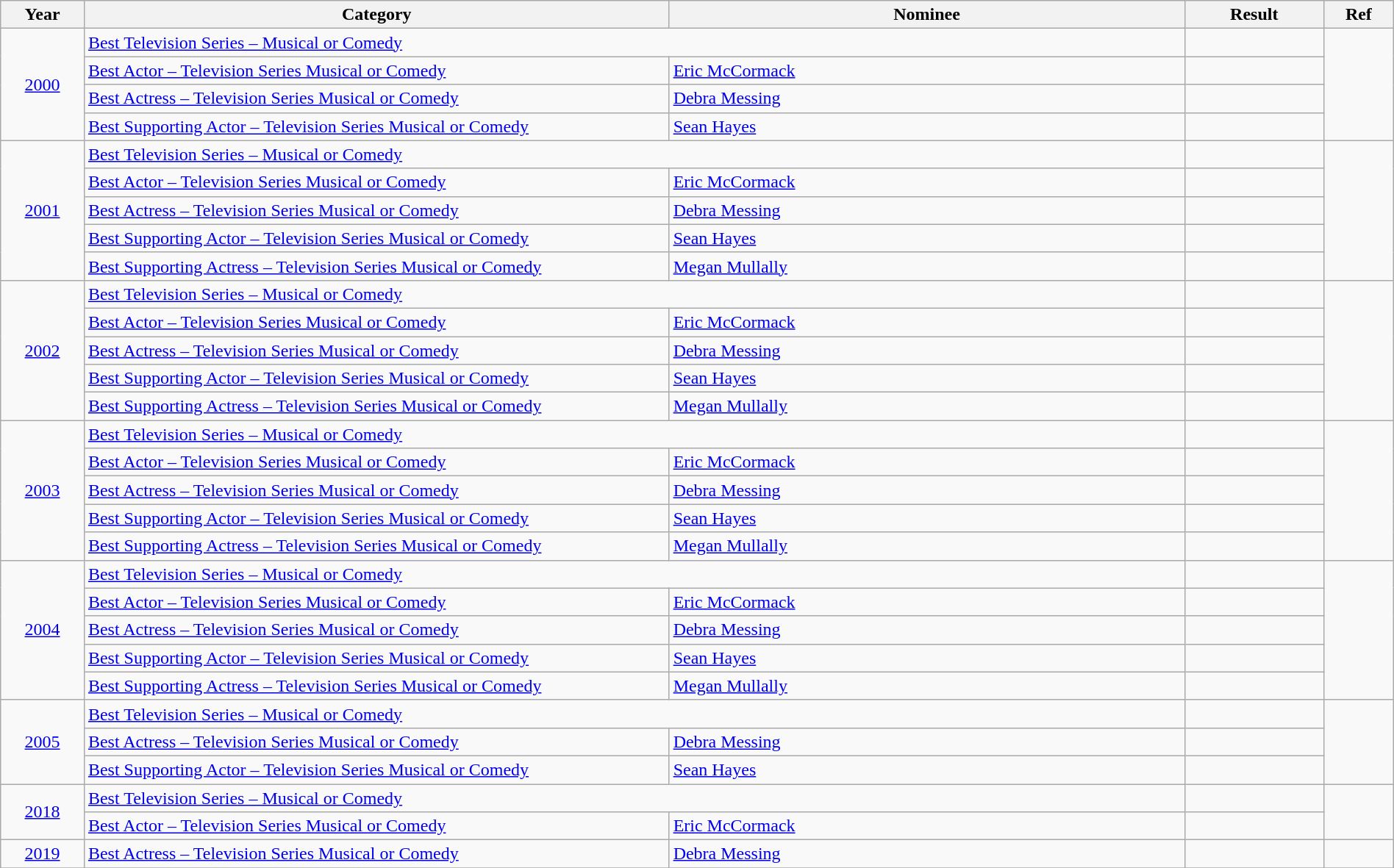<table class="wikitable" style="width:100%;">
<tr>
<th style="width:6%;">Year</th>
<th style="width:42%;">Category</th>
<th style="width:37%;">Nominee</th>
<th style="width:10%;">Result</th>
<th style="width:5%;">Ref</th>
</tr>
<tr>
<td rowspan="4" style="text-align:center;"><a href='#'>2000</a></td>
<td colspan="2"><a href='#'>Best Television Series – Musical or Comedy</a></td>
<td></td>
<td rowspan="4" style="text-align:center;"></td>
</tr>
<tr>
<td><a href='#'>Best Actor – Television Series Musical or Comedy</a></td>
<td><a href='#'>Eric McCormack</a></td>
<td></td>
</tr>
<tr>
<td><a href='#'>Best Actress – Television Series Musical or Comedy</a></td>
<td><a href='#'>Debra Messing</a></td>
<td></td>
</tr>
<tr>
<td><a href='#'>Best Supporting Actor – Television Series Musical or Comedy</a></td>
<td><a href='#'>Sean Hayes</a></td>
<td></td>
</tr>
<tr>
<td rowspan="5" style="text-align:center;"><a href='#'>2001</a></td>
<td colspan="2"><a href='#'>Best Television Series – Musical or Comedy</a></td>
<td></td>
<td rowspan="5" style="text-align:center;"></td>
</tr>
<tr>
<td><a href='#'>Best Actor – Television Series Musical or Comedy</a></td>
<td><a href='#'>Eric McCormack</a></td>
<td></td>
</tr>
<tr>
<td><a href='#'>Best Actress – Television Series Musical or Comedy</a></td>
<td><a href='#'>Debra Messing</a></td>
<td></td>
</tr>
<tr>
<td><a href='#'>Best Supporting Actor – Television Series Musical or Comedy</a></td>
<td><a href='#'>Sean Hayes</a></td>
<td></td>
</tr>
<tr>
<td><a href='#'>Best Supporting Actress – Television Series Musical or Comedy</a></td>
<td><a href='#'>Megan Mullally</a></td>
<td></td>
</tr>
<tr>
<td rowspan="5" style="text-align:center;"><a href='#'>2002</a></td>
<td colspan="2"><a href='#'>Best Television Series – Musical or Comedy</a></td>
<td></td>
<td rowspan="5" style="text-align:center;"></td>
</tr>
<tr>
<td><a href='#'>Best Actor – Television Series Musical or Comedy</a></td>
<td><a href='#'>Eric McCormack</a></td>
<td></td>
</tr>
<tr>
<td><a href='#'>Best Actress – Television Series Musical or Comedy</a></td>
<td><a href='#'>Debra Messing</a></td>
<td></td>
</tr>
<tr>
<td><a href='#'>Best Supporting Actor – Television Series Musical or Comedy</a></td>
<td><a href='#'>Sean Hayes</a></td>
<td></td>
</tr>
<tr>
<td><a href='#'>Best Supporting Actress – Television Series Musical or Comedy</a></td>
<td><a href='#'>Megan Mullally</a></td>
<td></td>
</tr>
<tr>
<td rowspan="5" style="text-align:center;"><a href='#'>2003</a></td>
<td colspan="2"><a href='#'>Best Television Series – Musical or Comedy</a></td>
<td></td>
<td rowspan="5" style="text-align:center;"></td>
</tr>
<tr>
<td><a href='#'>Best Actor – Television Series Musical or Comedy</a></td>
<td><a href='#'>Eric McCormack</a></td>
<td></td>
</tr>
<tr>
<td><a href='#'>Best Actress – Television Series Musical or Comedy</a></td>
<td><a href='#'>Debra Messing</a></td>
<td></td>
</tr>
<tr>
<td><a href='#'>Best Supporting Actor – Television Series Musical or Comedy</a></td>
<td><a href='#'>Sean Hayes</a></td>
<td></td>
</tr>
<tr>
<td><a href='#'>Best Supporting Actress – Television Series Musical or Comedy</a></td>
<td><a href='#'>Megan Mullally</a></td>
<td></td>
</tr>
<tr>
<td rowspan="5" style="text-align:center;"><a href='#'>2004</a></td>
<td colspan="2"><a href='#'>Best Television Series – Musical or Comedy</a></td>
<td></td>
<td rowspan="5" style="text-align:center;"></td>
</tr>
<tr>
<td><a href='#'>Best Actor – Television Series Musical or Comedy</a></td>
<td><a href='#'>Eric McCormack</a></td>
<td></td>
</tr>
<tr>
<td><a href='#'>Best Actress – Television Series Musical or Comedy</a></td>
<td><a href='#'>Debra Messing</a></td>
<td></td>
</tr>
<tr>
<td><a href='#'>Best Supporting Actor – Television Series Musical or Comedy</a></td>
<td><a href='#'>Sean Hayes</a></td>
<td></td>
</tr>
<tr>
<td><a href='#'>Best Supporting Actress – Television Series Musical or Comedy</a></td>
<td><a href='#'>Megan Mullally</a></td>
<td></td>
</tr>
<tr>
<td rowspan="3" style="text-align:center;"><a href='#'>2005</a></td>
<td colspan="2"><a href='#'>Best Television Series – Musical or Comedy</a></td>
<td></td>
<td rowspan="3" style="text-align:center;"></td>
</tr>
<tr>
<td><a href='#'>Best Actress – Television Series Musical or Comedy</a></td>
<td><a href='#'>Debra Messing</a></td>
<td></td>
</tr>
<tr>
<td><a href='#'>Best Supporting Actor – Television Series Musical or Comedy</a></td>
<td><a href='#'>Sean Hayes</a></td>
<td></td>
</tr>
<tr>
<td rowspan="2" style="text-align:center;"><a href='#'>2018</a></td>
<td colspan="2"><a href='#'>Best Television Series – Musical or Comedy</a></td>
<td></td>
<td rowspan="2" style="text-align:center;"></td>
</tr>
<tr>
<td><a href='#'>Best Actor – Television Series Musical or Comedy</a></td>
<td><a href='#'>Eric McCormack</a></td>
<td></td>
</tr>
<tr>
<td style="text-align:center;"><a href='#'>2019</a></td>
<td><a href='#'>Best Actress – Television Series Musical or Comedy</a></td>
<td><a href='#'>Debra Messing</a></td>
<td></td>
<td style="text-align:center;"></td>
</tr>
<tr>
</tr>
</table>
